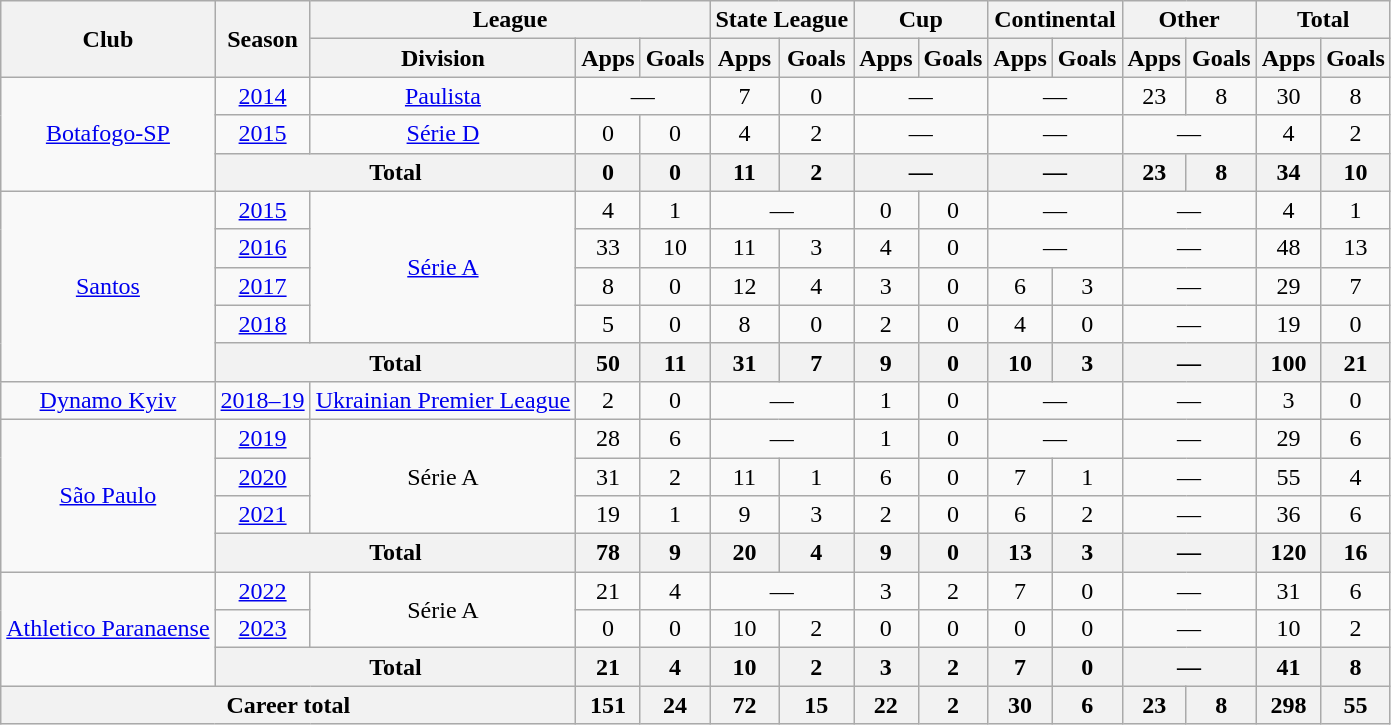<table class="wikitable" style="text-align:center">
<tr>
<th rowspan="2">Club</th>
<th rowspan="2">Season</th>
<th colspan="3">League</th>
<th colspan="2">State League</th>
<th colspan="2">Cup</th>
<th colspan="2">Continental</th>
<th colspan="2">Other</th>
<th colspan="2">Total</th>
</tr>
<tr>
<th>Division</th>
<th>Apps</th>
<th>Goals</th>
<th>Apps</th>
<th>Goals</th>
<th>Apps</th>
<th>Goals</th>
<th>Apps</th>
<th>Goals</th>
<th>Apps</th>
<th>Goals</th>
<th>Apps</th>
<th>Goals</th>
</tr>
<tr>
<td rowspan="3"><a href='#'>Botafogo-SP</a></td>
<td><a href='#'>2014</a></td>
<td><a href='#'>Paulista</a></td>
<td colspan="2">—</td>
<td>7</td>
<td>0</td>
<td colspan="2">—</td>
<td colspan="2">—</td>
<td>23</td>
<td>8</td>
<td>30</td>
<td>8</td>
</tr>
<tr>
<td><a href='#'>2015</a></td>
<td><a href='#'>Série D</a></td>
<td>0</td>
<td>0</td>
<td>4</td>
<td>2</td>
<td colspan="2">—</td>
<td colspan="2">—</td>
<td colspan="2">—</td>
<td>4</td>
<td>2</td>
</tr>
<tr>
<th colspan="2">Total</th>
<th>0</th>
<th>0</th>
<th>11</th>
<th>2</th>
<th colspan="2">—</th>
<th colspan="2">—</th>
<th>23</th>
<th>8</th>
<th>34</th>
<th>10</th>
</tr>
<tr>
<td rowspan="5"><a href='#'>Santos</a></td>
<td><a href='#'>2015</a></td>
<td rowspan="4"><a href='#'>Série A</a></td>
<td>4</td>
<td>1</td>
<td colspan="2">—</td>
<td>0</td>
<td>0</td>
<td colspan="2">—</td>
<td colspan="2">—</td>
<td>4</td>
<td>1</td>
</tr>
<tr>
<td><a href='#'>2016</a></td>
<td>33</td>
<td>10</td>
<td>11</td>
<td>3</td>
<td>4</td>
<td>0</td>
<td colspan="2">—</td>
<td colspan="2">—</td>
<td>48</td>
<td>13</td>
</tr>
<tr>
<td><a href='#'>2017</a></td>
<td>8</td>
<td>0</td>
<td>12</td>
<td>4</td>
<td>3</td>
<td>0</td>
<td>6</td>
<td>3</td>
<td colspan="2">—</td>
<td>29</td>
<td>7</td>
</tr>
<tr>
<td><a href='#'>2018</a></td>
<td>5</td>
<td>0</td>
<td>8</td>
<td>0</td>
<td>2</td>
<td>0</td>
<td>4</td>
<td>0</td>
<td colspan="2">—</td>
<td>19</td>
<td>0</td>
</tr>
<tr>
<th colspan="2">Total</th>
<th>50</th>
<th>11</th>
<th>31</th>
<th>7</th>
<th>9</th>
<th>0</th>
<th>10</th>
<th>3</th>
<th colspan="2">—</th>
<th>100</th>
<th>21</th>
</tr>
<tr>
<td><a href='#'>Dynamo Kyiv</a></td>
<td><a href='#'>2018–19</a></td>
<td><a href='#'>Ukrainian Premier League</a></td>
<td>2</td>
<td>0</td>
<td colspan="2">—</td>
<td>1</td>
<td>0</td>
<td colspan="2">—</td>
<td colspan="2">—</td>
<td>3</td>
<td>0</td>
</tr>
<tr>
<td rowspan="4"><a href='#'>São Paulo</a></td>
<td><a href='#'>2019</a></td>
<td rowspan="3">Série A</td>
<td>28</td>
<td>6</td>
<td colspan="2">—</td>
<td>1</td>
<td>0</td>
<td colspan="2">—</td>
<td colspan="2">—</td>
<td>29</td>
<td>6</td>
</tr>
<tr>
<td><a href='#'>2020</a></td>
<td>31</td>
<td>2</td>
<td>11</td>
<td>1</td>
<td>6</td>
<td>0</td>
<td>7</td>
<td>1</td>
<td colspan="2">—</td>
<td>55</td>
<td>4</td>
</tr>
<tr>
<td><a href='#'>2021</a></td>
<td>19</td>
<td>1</td>
<td>9</td>
<td>3</td>
<td>2</td>
<td>0</td>
<td>6</td>
<td>2</td>
<td colspan="2">—</td>
<td>36</td>
<td>6</td>
</tr>
<tr>
<th colspan="2">Total</th>
<th>78</th>
<th>9</th>
<th>20</th>
<th>4</th>
<th>9</th>
<th>0</th>
<th>13</th>
<th>3</th>
<th colspan="2">—</th>
<th>120</th>
<th>16</th>
</tr>
<tr>
<td rowspan="3"><a href='#'>Athletico Paranaense</a></td>
<td><a href='#'>2022</a></td>
<td rowspan="2">Série A</td>
<td>21</td>
<td>4</td>
<td colspan="2">—</td>
<td>3</td>
<td>2</td>
<td>7</td>
<td>0</td>
<td colspan="2">—</td>
<td>31</td>
<td>6</td>
</tr>
<tr>
<td><a href='#'>2023</a></td>
<td>0</td>
<td>0</td>
<td>10</td>
<td>2</td>
<td>0</td>
<td>0</td>
<td>0</td>
<td>0</td>
<td colspan="2">—</td>
<td>10</td>
<td>2</td>
</tr>
<tr>
<th colspan="2">Total</th>
<th>21</th>
<th>4</th>
<th>10</th>
<th>2</th>
<th>3</th>
<th>2</th>
<th>7</th>
<th>0</th>
<th colspan="2">—</th>
<th>41</th>
<th>8</th>
</tr>
<tr>
<th colspan="3">Career total</th>
<th>151</th>
<th>24</th>
<th>72</th>
<th>15</th>
<th>22</th>
<th>2</th>
<th>30</th>
<th>6</th>
<th>23</th>
<th>8</th>
<th>298</th>
<th>55</th>
</tr>
</table>
